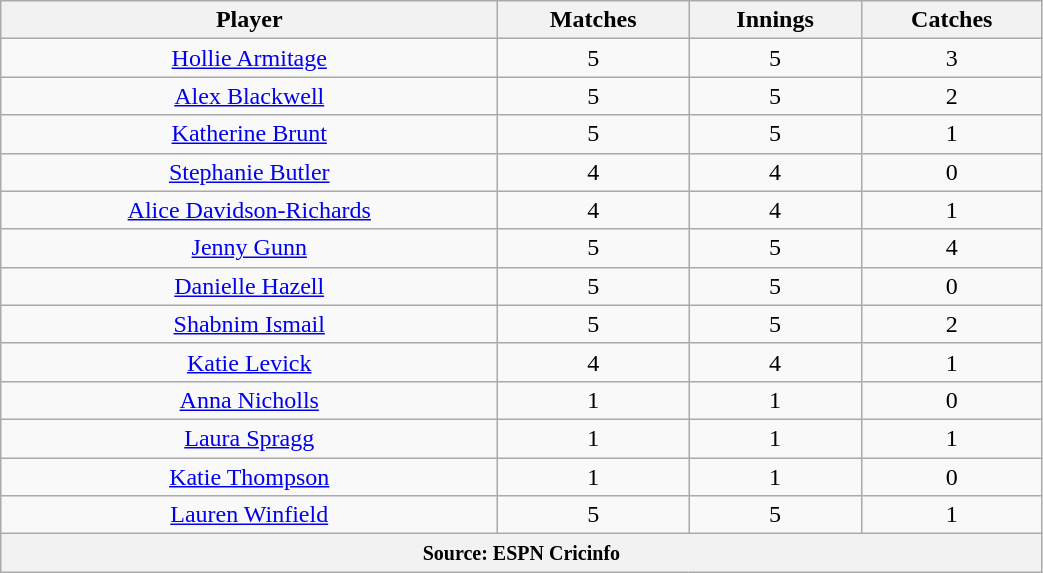<table class="wikitable" style="text-align:center; width:55%;">
<tr>
<th>Player</th>
<th>Matches</th>
<th>Innings</th>
<th>Catches</th>
</tr>
<tr>
<td><a href='#'>Hollie Armitage</a></td>
<td>5</td>
<td>5</td>
<td>3</td>
</tr>
<tr>
<td><a href='#'>Alex Blackwell</a></td>
<td>5</td>
<td>5</td>
<td>2</td>
</tr>
<tr>
<td><a href='#'>Katherine Brunt</a></td>
<td>5</td>
<td>5</td>
<td>1</td>
</tr>
<tr>
<td><a href='#'>Stephanie Butler</a></td>
<td>4</td>
<td>4</td>
<td>0</td>
</tr>
<tr>
<td><a href='#'>Alice Davidson-Richards</a></td>
<td>4</td>
<td>4</td>
<td>1</td>
</tr>
<tr>
<td><a href='#'>Jenny Gunn</a></td>
<td>5</td>
<td>5</td>
<td>4</td>
</tr>
<tr>
<td><a href='#'>Danielle Hazell</a></td>
<td>5</td>
<td>5</td>
<td>0</td>
</tr>
<tr>
<td><a href='#'>Shabnim Ismail</a></td>
<td>5</td>
<td>5</td>
<td>2</td>
</tr>
<tr>
<td><a href='#'>Katie Levick</a></td>
<td>4</td>
<td>4</td>
<td>1</td>
</tr>
<tr>
<td><a href='#'>Anna Nicholls</a></td>
<td>1</td>
<td>1</td>
<td>0</td>
</tr>
<tr>
<td><a href='#'>Laura Spragg</a></td>
<td>1</td>
<td>1</td>
<td>1</td>
</tr>
<tr>
<td><a href='#'>Katie Thompson</a></td>
<td>1</td>
<td>1</td>
<td>0</td>
</tr>
<tr>
<td><a href='#'>Lauren Winfield</a></td>
<td>5</td>
<td>5</td>
<td>1</td>
</tr>
<tr>
<th colspan="4"><small>Source: ESPN Cricinfo </small></th>
</tr>
</table>
